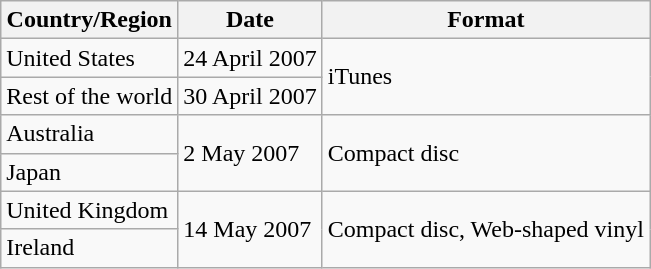<table class="wikitable">
<tr>
<th>Country/Region</th>
<th>Date</th>
<th>Format</th>
</tr>
<tr>
<td>United States</td>
<td>24 April 2007</td>
<td rowspan="2">iTunes</td>
</tr>
<tr>
<td>Rest of the world</td>
<td>30 April 2007</td>
</tr>
<tr>
<td>Australia</td>
<td rowspan="2">2 May 2007</td>
<td rowspan="2">Compact disc</td>
</tr>
<tr>
<td>Japan</td>
</tr>
<tr>
<td>United Kingdom</td>
<td rowspan="2">14 May 2007</td>
<td rowspan="2">Compact disc, Web-shaped vinyl</td>
</tr>
<tr>
<td>Ireland</td>
</tr>
</table>
